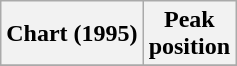<table class="wikitable sortable plainrowheaders" style="text-align:center">
<tr>
<th scope="col">Chart (1995)</th>
<th scope="col">Peak<br>position</th>
</tr>
<tr>
</tr>
</table>
